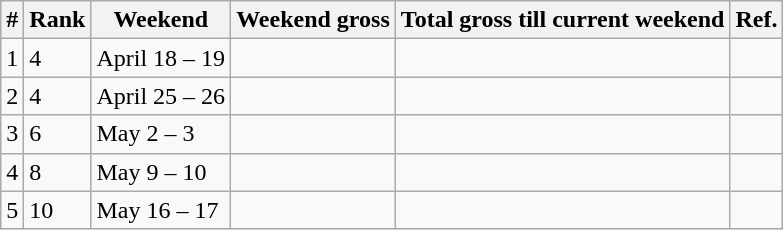<table class="wikitable">
<tr>
<th>#</th>
<th>Rank</th>
<th>Weekend</th>
<th>Weekend gross</th>
<th>Total gross till current weekend</th>
<th>Ref.</th>
</tr>
<tr>
<td>1</td>
<td>4</td>
<td>April 18 – 19</td>
<td></td>
<td></td>
<td></td>
</tr>
<tr>
<td>2</td>
<td>4</td>
<td>April 25 – 26</td>
<td></td>
<td></td>
<td></td>
</tr>
<tr>
<td>3</td>
<td>6</td>
<td>May 2 – 3</td>
<td></td>
<td></td>
<td></td>
</tr>
<tr>
<td>4</td>
<td>8</td>
<td>May 9 – 10</td>
<td></td>
<td></td>
<td></td>
</tr>
<tr>
<td>5</td>
<td>10</td>
<td>May 16 – 17</td>
<td></td>
<td></td>
<td></td>
</tr>
</table>
